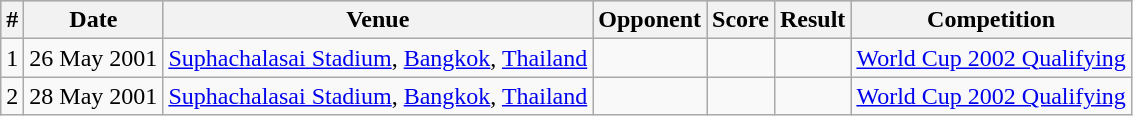<table class="wikitable" text-align: left;">
<tr bgcolor="#CCCCCC" align="center">
<th>#</th>
<th>Date</th>
<th>Venue</th>
<th>Opponent</th>
<th>Score</th>
<th>Result</th>
<th>Competition</th>
</tr>
<tr>
<td>1</td>
<td>26 May 2001</td>
<td><a href='#'>Suphachalasai Stadium</a>, <a href='#'>Bangkok</a>, <a href='#'>Thailand</a></td>
<td></td>
<td></td>
<td></td>
<td><a href='#'>World Cup 2002 Qualifying</a></td>
</tr>
<tr>
<td>2</td>
<td>28 May 2001</td>
<td><a href='#'>Suphachalasai Stadium</a>, <a href='#'>Bangkok</a>, <a href='#'>Thailand</a></td>
<td></td>
<td></td>
<td></td>
<td><a href='#'>World Cup 2002 Qualifying</a></td>
</tr>
</table>
